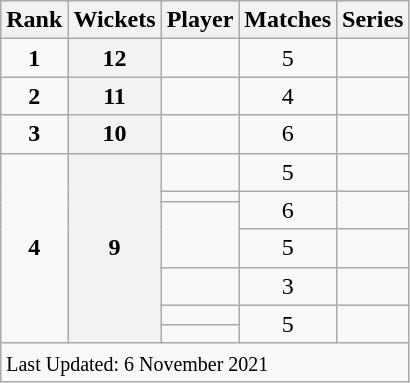<table class="wikitable plainrowheaders sortable">
<tr>
<th scope=col>Rank</th>
<th scope=col>Wickets</th>
<th scope=col>Player</th>
<th scope=col>Matches</th>
<th scope=col>Series</th>
</tr>
<tr>
<td align=center><strong>1</strong></td>
<th scope=row style=text-align:center;>12</th>
<td></td>
<td align=center>5</td>
<td></td>
</tr>
<tr>
<td align=center><strong>2</strong></td>
<th scope=row style=text-align:center;>11</th>
<td></td>
<td align=center>4</td>
<td></td>
</tr>
<tr>
<td align=center><strong>3</strong></td>
<th scope=row style=text-align:center;>10</th>
<td></td>
<td align=center>6</td>
<td></td>
</tr>
<tr>
<td align=center rowspan=7><strong>4</strong></td>
<th scope=row style=text-align:center; rowspan=7>9</th>
<td></td>
<td align=center>5</td>
<td></td>
</tr>
<tr>
<td></td>
<td align=center rowspan=2>6</td>
<td rowspan=2></td>
</tr>
<tr>
<td rowspan=2></td>
</tr>
<tr>
<td align=center>5</td>
<td></td>
</tr>
<tr>
<td></td>
<td align=center>3</td>
<td></td>
</tr>
<tr>
<td></td>
<td align=center rowspan=2>5</td>
<td rowspan=2></td>
</tr>
<tr>
<td></td>
</tr>
<tr class=sortbottom>
<td colspan=5><small>Last Updated: 6 November 2021</small></td>
</tr>
</table>
